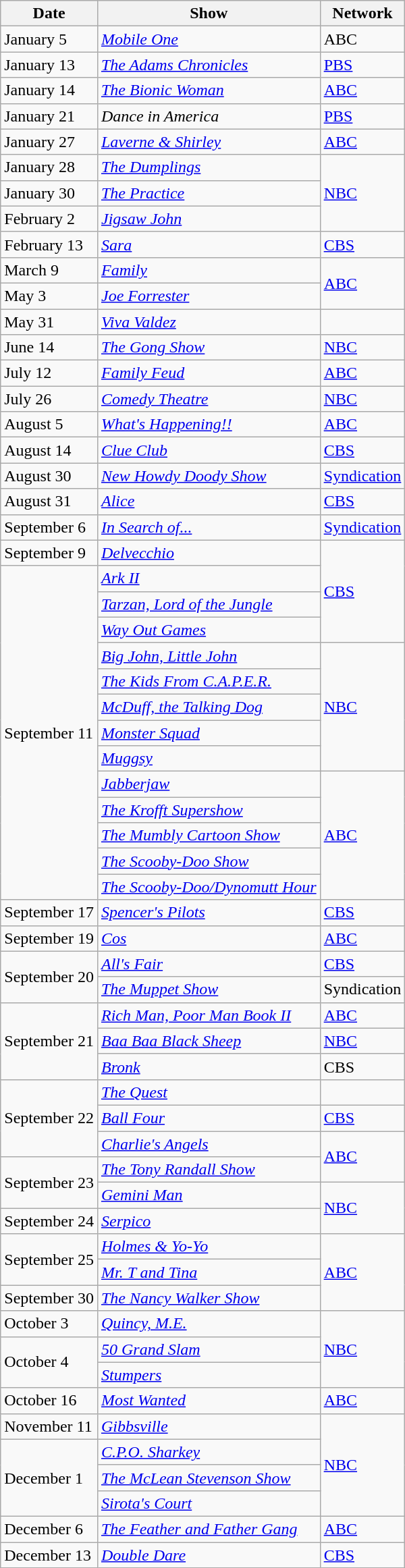<table class="wikitable sortable">
<tr>
<th>Date</th>
<th>Show</th>
<th>Network</th>
</tr>
<tr>
<td>January 5</td>
<td><em><a href='#'>Mobile One</a></em></td>
<td>ABC</td>
</tr>
<tr>
<td>January 13</td>
<td><em><a href='#'>The Adams Chronicles</a></em></td>
<td><a href='#'>PBS</a></td>
</tr>
<tr>
<td>January 14</td>
<td><em><a href='#'>The Bionic Woman</a></em></td>
<td><a href='#'>ABC</a></td>
</tr>
<tr>
<td>January 21</td>
<td><em>Dance in America</em></td>
<td><a href='#'>PBS</a></td>
</tr>
<tr>
<td>January 27</td>
<td><em><a href='#'>Laverne & Shirley</a></em></td>
<td><a href='#'>ABC</a></td>
</tr>
<tr>
<td>January 28</td>
<td><em><a href='#'>The Dumplings</a></em></td>
<td rowspan="3"><a href='#'>NBC</a></td>
</tr>
<tr>
<td>January 30</td>
<td><em><a href='#'>The Practice</a></em></td>
</tr>
<tr>
<td>February 2</td>
<td><em><a href='#'>Jigsaw John</a></em></td>
</tr>
<tr>
<td>February 13</td>
<td><em><a href='#'>Sara</a></em></td>
<td><a href='#'>CBS</a></td>
</tr>
<tr>
<td>March 9</td>
<td><em><a href='#'>Family</a></em></td>
<td rowspan="2"><a href='#'>ABC</a></td>
</tr>
<tr>
<td>May 3</td>
<td><em><a href='#'>Joe Forrester</a></em></td>
</tr>
<tr>
<td>May 31</td>
<td><em><a href='#'>Viva Valdez</a></em></td>
</tr>
<tr>
<td>June 14</td>
<td><em><a href='#'>The Gong Show</a></em></td>
<td><a href='#'>NBC</a></td>
</tr>
<tr>
<td>July 12</td>
<td><em><a href='#'>Family Feud</a></em></td>
<td><a href='#'>ABC</a></td>
</tr>
<tr>
<td>July 26</td>
<td><em><a href='#'>Comedy Theatre</a></em></td>
<td><a href='#'>NBC</a></td>
</tr>
<tr>
<td>August 5</td>
<td><em><a href='#'>What's Happening!!</a></em></td>
<td><a href='#'>ABC</a></td>
</tr>
<tr>
<td>August 14</td>
<td><em><a href='#'>Clue Club</a></em></td>
<td><a href='#'>CBS</a></td>
</tr>
<tr>
<td>August 30</td>
<td><em><a href='#'>New Howdy Doody Show</a></em></td>
<td><a href='#'>Syndication</a></td>
</tr>
<tr>
<td>August 31</td>
<td><em><a href='#'>Alice</a></em></td>
<td><a href='#'>CBS</a></td>
</tr>
<tr>
<td>September 6</td>
<td><em><a href='#'>In Search of...</a></em></td>
<td><a href='#'>Syndication</a></td>
</tr>
<tr>
<td>September 9</td>
<td><em><a href='#'>Delvecchio</a></em></td>
<td rowspan="4"><a href='#'>CBS</a></td>
</tr>
<tr>
<td rowspan="13">September 11</td>
<td><em><a href='#'>Ark II</a></em></td>
</tr>
<tr>
<td><em><a href='#'>Tarzan, Lord of the Jungle</a></em></td>
</tr>
<tr>
<td><em><a href='#'>Way Out Games</a></em></td>
</tr>
<tr>
<td><em><a href='#'>Big John, Little John</a></em></td>
<td rowspan="5"><a href='#'>NBC</a></td>
</tr>
<tr>
<td><em><a href='#'>The Kids From C.A.P.E.R.</a></em></td>
</tr>
<tr>
<td><em><a href='#'>McDuff, the Talking Dog</a></em></td>
</tr>
<tr>
<td><em><a href='#'>Monster Squad</a></em></td>
</tr>
<tr>
<td><em><a href='#'>Muggsy</a></em></td>
</tr>
<tr>
<td><em><a href='#'>Jabberjaw</a></em></td>
<td rowspan="5"><a href='#'>ABC</a></td>
</tr>
<tr>
<td><em><a href='#'>The Krofft Supershow</a></em></td>
</tr>
<tr>
<td><em><a href='#'>The Mumbly Cartoon Show</a></em></td>
</tr>
<tr>
<td><em><a href='#'>The Scooby-Doo Show</a></em></td>
</tr>
<tr>
<td><em><a href='#'>The Scooby-Doo/Dynomutt Hour</a></em></td>
</tr>
<tr>
<td>September 17</td>
<td><em><a href='#'>Spencer's Pilots</a></em></td>
<td><a href='#'>CBS</a></td>
</tr>
<tr>
<td>September 19</td>
<td><em><a href='#'>Cos</a></em></td>
<td><a href='#'>ABC</a></td>
</tr>
<tr>
<td rowspan="2">September 20</td>
<td><em><a href='#'>All's Fair</a></em></td>
<td><a href='#'>CBS</a></td>
</tr>
<tr>
<td><em><a href='#'>The Muppet Show</a></em></td>
<td>Syndication</td>
</tr>
<tr>
<td rowspan="3">September 21</td>
<td><em><a href='#'>Rich Man, Poor Man Book II</a></em></td>
<td><a href='#'>ABC</a></td>
</tr>
<tr>
<td><em><a href='#'>Baa Baa Black Sheep</a></em></td>
<td><a href='#'>NBC</a></td>
</tr>
<tr>
<td><em><a href='#'>Bronk</a></em></td>
<td>CBS</td>
</tr>
<tr>
<td rowspan="3">September 22</td>
<td><em><a href='#'>The Quest</a></em></td>
</tr>
<tr>
<td><em><a href='#'>Ball Four</a></em></td>
<td><a href='#'>CBS</a></td>
</tr>
<tr>
<td><em><a href='#'>Charlie's Angels</a></em></td>
<td rowspan="2"><a href='#'>ABC</a></td>
</tr>
<tr>
<td rowspan="2">September 23</td>
<td><em><a href='#'>The Tony Randall Show</a></em></td>
</tr>
<tr>
<td><em><a href='#'>Gemini Man</a></em></td>
<td rowspan="2"><a href='#'>NBC</a></td>
</tr>
<tr>
<td>September 24</td>
<td><em><a href='#'>Serpico</a></em></td>
</tr>
<tr>
<td rowspan="2">September 25</td>
<td><em><a href='#'>Holmes & Yo-Yo</a></em></td>
<td rowspan="3"><a href='#'>ABC</a></td>
</tr>
<tr>
<td><em><a href='#'>Mr. T and Tina</a></em></td>
</tr>
<tr>
<td>September 30</td>
<td><em><a href='#'>The Nancy Walker Show</a></em></td>
</tr>
<tr>
<td>October 3</td>
<td><em><a href='#'>Quincy, M.E.</a></em></td>
<td rowspan="3"><a href='#'>NBC</a></td>
</tr>
<tr>
<td rowspan="2">October 4</td>
<td><em><a href='#'>50 Grand Slam</a></em></td>
</tr>
<tr>
<td><em><a href='#'>Stumpers</a></em></td>
</tr>
<tr>
<td>October 16</td>
<td><em><a href='#'>Most Wanted</a></em></td>
<td><a href='#'>ABC</a></td>
</tr>
<tr>
<td>November 11</td>
<td><em><a href='#'>Gibbsville</a></em></td>
<td rowspan="4"><a href='#'>NBC</a></td>
</tr>
<tr>
<td rowspan="3">December 1</td>
<td><em><a href='#'>C.P.O. Sharkey</a></em></td>
</tr>
<tr>
<td><em><a href='#'>The McLean Stevenson Show</a></em></td>
</tr>
<tr>
<td><em><a href='#'>Sirota's Court</a></em></td>
</tr>
<tr>
<td>December 6</td>
<td><em><a href='#'>The Feather and Father Gang</a></em></td>
<td><a href='#'>ABC</a></td>
</tr>
<tr>
<td>December 13</td>
<td><em><a href='#'>Double Dare</a></em></td>
<td><a href='#'>CBS</a></td>
</tr>
</table>
